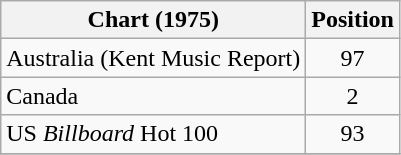<table class="wikitable sortable">
<tr>
<th>Chart (1975)</th>
<th>Position</th>
</tr>
<tr>
<td>Australia (Kent Music Report)</td>
<td style="text-align:center;">97</td>
</tr>
<tr>
<td>Canada</td>
<td style="text-align:center;">2</td>
</tr>
<tr>
<td>US <em>Billboard</em> Hot 100</td>
<td style="text-align:center;">93</td>
</tr>
<tr>
</tr>
</table>
